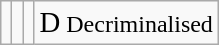<table class="wikitable">
<tr>
<td></td>
<td></td>
<td></td>
<td><span><big>D</big></span> Decriminalised</td>
</tr>
</table>
